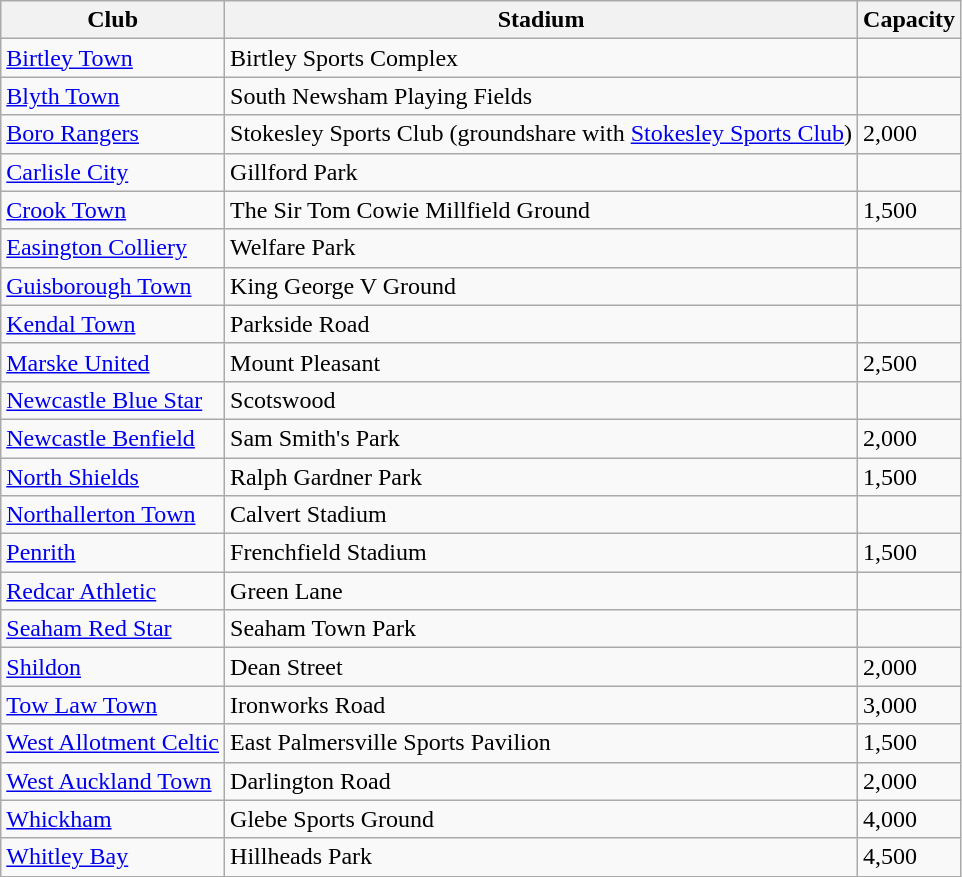<table class="wikitable sortable">
<tr>
<th>Club</th>
<th>Stadium</th>
<th>Capacity</th>
</tr>
<tr>
<td><a href='#'>Birtley Town</a></td>
<td>Birtley Sports Complex</td>
<td></td>
</tr>
<tr>
<td><a href='#'>Blyth Town</a></td>
<td>South Newsham Playing Fields</td>
<td></td>
</tr>
<tr>
<td><a href='#'>Boro Rangers</a></td>
<td>Stokesley Sports Club (groundshare with <a href='#'>Stokesley Sports Club</a>)</td>
<td>2,000</td>
</tr>
<tr>
<td><a href='#'>Carlisle City</a></td>
<td>Gillford Park</td>
<td></td>
</tr>
<tr>
<td><a href='#'>Crook Town</a></td>
<td>The Sir Tom Cowie Millfield Ground</td>
<td>1,500</td>
</tr>
<tr>
<td><a href='#'>Easington Colliery</a></td>
<td>Welfare Park</td>
<td></td>
</tr>
<tr>
<td><a href='#'>Guisborough Town</a></td>
<td>King George V Ground</td>
<td></td>
</tr>
<tr>
<td><a href='#'>Kendal Town</a></td>
<td>Parkside Road</td>
<td></td>
</tr>
<tr>
<td><a href='#'>Marske United</a></td>
<td>Mount Pleasant</td>
<td>2,500</td>
</tr>
<tr>
<td><a href='#'>Newcastle Blue Star</a></td>
<td>Scotswood</td>
<td></td>
</tr>
<tr>
<td><a href='#'>Newcastle Benfield</a></td>
<td>Sam Smith's Park</td>
<td>2,000</td>
</tr>
<tr>
<td><a href='#'>North Shields</a></td>
<td>Ralph Gardner Park</td>
<td>1,500</td>
</tr>
<tr>
<td><a href='#'>Northallerton Town</a></td>
<td>Calvert Stadium</td>
<td></td>
</tr>
<tr>
<td><a href='#'>Penrith</a></td>
<td>Frenchfield Stadium</td>
<td>1,500</td>
</tr>
<tr>
<td><a href='#'>Redcar Athletic</a></td>
<td>Green Lane</td>
<td></td>
</tr>
<tr>
<td><a href='#'>Seaham Red Star</a></td>
<td>Seaham Town Park</td>
<td></td>
</tr>
<tr>
<td><a href='#'>Shildon</a></td>
<td>Dean Street</td>
<td>2,000</td>
</tr>
<tr>
<td><a href='#'>Tow Law Town</a></td>
<td>Ironworks Road</td>
<td>3,000</td>
</tr>
<tr>
<td><a href='#'>West Allotment Celtic</a></td>
<td>East Palmersville Sports Pavilion</td>
<td>1,500</td>
</tr>
<tr>
<td><a href='#'>West Auckland Town</a></td>
<td>Darlington Road</td>
<td>2,000</td>
</tr>
<tr>
<td><a href='#'>Whickham</a></td>
<td>Glebe Sports Ground</td>
<td>4,000</td>
</tr>
<tr>
<td><a href='#'>Whitley Bay</a></td>
<td>Hillheads Park</td>
<td>4,500</td>
</tr>
</table>
